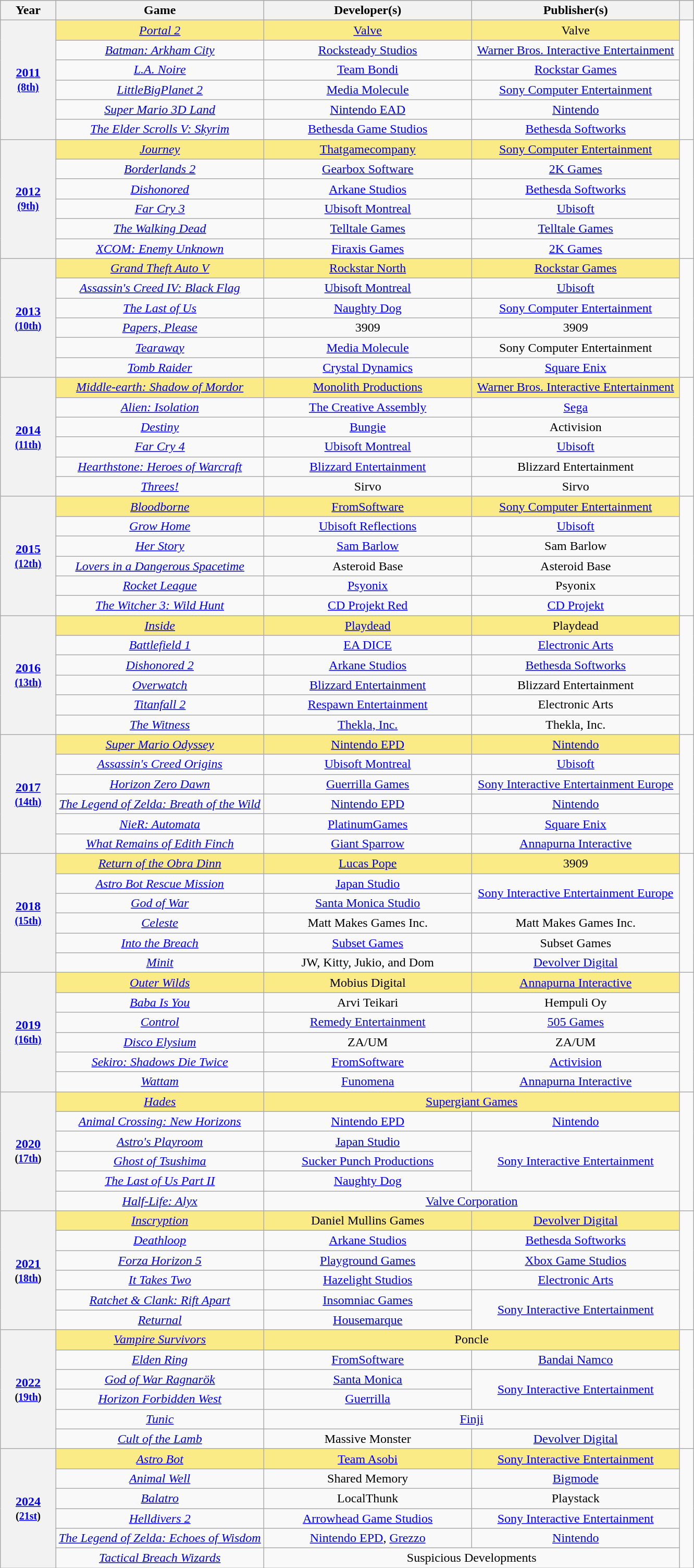<table class="wikitable" style="text-align:center;">
<tr style="background:#bebebe;">
<th scope="col" style="width:8%;">Year</th>
<th scope="col" style="width:30%;">Game</th>
<th scope="col" style="width:30%;">Developer(s)</th>
<th scope="col" style="width:30%;">Publisher(s)</th>
<th scope="col" style="width:2%;" class="unsortable"></th>
</tr>
<tr>
<th scope="row" rowspan="6" style="text-align:center"><a href='#'>2011</a> <br><small><a href='#'>(8th)</a> </small></th>
<td style="background:#FAEB86"><em><a href='#'>Portal 2</a></em></td>
<td style="background:#FAEB86"><a href='#'>Valve</a></td>
<td style="background:#FAEB86">Valve</td>
<td rowspan="6"></td>
</tr>
<tr>
<td><em><a href='#'>Batman: Arkham City</a></em></td>
<td><a href='#'>Rocksteady Studios</a></td>
<td><a href='#'>Warner Bros. Interactive Entertainment</a></td>
</tr>
<tr>
<td><em><a href='#'>L.A. Noire</a></em></td>
<td><a href='#'>Team Bondi</a></td>
<td><a href='#'>Rockstar Games</a></td>
</tr>
<tr>
<td><em><a href='#'>LittleBigPlanet 2</a></em></td>
<td><a href='#'>Media Molecule</a></td>
<td><a href='#'>Sony Computer Entertainment</a></td>
</tr>
<tr>
<td><em><a href='#'>Super Mario 3D Land</a></em></td>
<td><a href='#'>Nintendo EAD</a></td>
<td><a href='#'>Nintendo</a></td>
</tr>
<tr>
<td><em><a href='#'>The Elder Scrolls V: Skyrim</a></em></td>
<td><a href='#'>Bethesda Game Studios</a></td>
<td><a href='#'>Bethesda Softworks</a></td>
</tr>
<tr>
<th scope="row" rowspan="6" style="text-align:center"><a href='#'>2012</a> <br><small><a href='#'>(9th)</a> </small></th>
<td style="background:#FAEB86"><em><a href='#'>Journey</a></em></td>
<td style="background:#FAEB86"><a href='#'>Thatgamecompany</a></td>
<td style="background:#FAEB86"><a href='#'>Sony Computer Entertainment</a></td>
<td rowspan="6"></td>
</tr>
<tr>
<td><em><a href='#'>Borderlands 2</a></em></td>
<td><a href='#'>Gearbox Software</a></td>
<td><a href='#'>2K Games</a></td>
</tr>
<tr>
<td><em><a href='#'>Dishonored</a></em></td>
<td><a href='#'>Arkane Studios</a></td>
<td><a href='#'>Bethesda Softworks</a></td>
</tr>
<tr>
<td><em><a href='#'>Far Cry 3</a></em></td>
<td><a href='#'>Ubisoft Montreal</a></td>
<td><a href='#'>Ubisoft</a></td>
</tr>
<tr>
<td><em><a href='#'>The Walking Dead</a></em></td>
<td><a href='#'>Telltale Games</a></td>
<td><a href='#'>Telltale Games</a></td>
</tr>
<tr>
<td><em><a href='#'>XCOM: Enemy Unknown</a></em></td>
<td><a href='#'>Firaxis Games</a></td>
<td><a href='#'>2K Games</a></td>
</tr>
<tr>
<th scope="row" rowspan="6" style="text-align:center"><a href='#'>2013</a> <br><small><a href='#'>(10th)</a> </small></th>
<td style="background:#FAEB86"><em><a href='#'>Grand Theft Auto V</a></em></td>
<td style="background:#FAEB86"><a href='#'>Rockstar North</a></td>
<td style="background:#FAEB86"><a href='#'>Rockstar Games</a></td>
<td rowspan="6"></td>
</tr>
<tr>
<td><em><a href='#'>Assassin's Creed IV: Black Flag</a></em></td>
<td><a href='#'>Ubisoft Montreal</a></td>
<td><a href='#'>Ubisoft</a></td>
</tr>
<tr>
<td><em><a href='#'>The Last of Us</a></em></td>
<td><a href='#'>Naughty Dog</a></td>
<td><a href='#'>Sony Computer Entertainment</a></td>
</tr>
<tr>
<td><em><a href='#'>Papers, Please</a></em></td>
<td>3909</td>
<td>3909</td>
</tr>
<tr>
<td><em><a href='#'>Tearaway</a></em></td>
<td><a href='#'>Media Molecule</a></td>
<td>Sony Computer Entertainment</td>
</tr>
<tr>
<td><em><a href='#'>Tomb Raider</a></em></td>
<td><a href='#'>Crystal Dynamics</a></td>
<td><a href='#'>Square Enix</a></td>
</tr>
<tr>
<th scope="row" rowspan="6" style="text-align:center"><a href='#'>2014</a> <br><small><a href='#'>(11th)</a> </small></th>
<td style="background:#FAEB86"><em><a href='#'>Middle-earth: Shadow of Mordor</a></em></td>
<td style="background:#FAEB86"><a href='#'>Monolith Productions</a></td>
<td style="background:#FAEB86"><a href='#'>Warner Bros. Interactive Entertainment</a></td>
<td rowspan="6"></td>
</tr>
<tr>
<td><em><a href='#'>Alien: Isolation</a></em></td>
<td><a href='#'>The Creative Assembly</a></td>
<td><a href='#'>Sega</a></td>
</tr>
<tr>
<td><em><a href='#'>Destiny</a></em></td>
<td><a href='#'>Bungie</a></td>
<td>Activision</td>
</tr>
<tr>
<td><em><a href='#'>Far Cry 4</a></em></td>
<td><a href='#'>Ubisoft Montreal</a></td>
<td><a href='#'>Ubisoft</a></td>
</tr>
<tr>
<td><em><a href='#'>Hearthstone: Heroes of Warcraft</a></em></td>
<td><a href='#'>Blizzard Entertainment</a></td>
<td>Blizzard Entertainment</td>
</tr>
<tr>
<td><em><a href='#'>Threes!</a></em></td>
<td>Sirvo</td>
<td>Sirvo</td>
</tr>
<tr>
<th scope="row" rowspan="6" style="text-align:center"><a href='#'>2015</a> <br><small><a href='#'>(12th)</a> </small></th>
<td style="background:#FAEB86"><em><a href='#'>Bloodborne</a></em></td>
<td style="background:#FAEB86"><a href='#'>FromSoftware</a></td>
<td style="background:#FAEB86"><a href='#'>Sony Computer Entertainment</a></td>
<td rowspan="6"></td>
</tr>
<tr>
<td><em><a href='#'>Grow Home</a></em></td>
<td><a href='#'>Ubisoft Reflections</a></td>
<td><a href='#'>Ubisoft</a></td>
</tr>
<tr>
<td><em><a href='#'>Her Story</a></em></td>
<td><a href='#'>Sam Barlow</a></td>
<td>Sam Barlow</td>
</tr>
<tr>
<td><em><a href='#'>Lovers in a Dangerous Spacetime</a></em></td>
<td>Asteroid Base</td>
<td>Asteroid Base</td>
</tr>
<tr>
<td><em><a href='#'>Rocket League</a></em></td>
<td><a href='#'>Psyonix</a></td>
<td>Psyonix</td>
</tr>
<tr>
<td><em><a href='#'>The Witcher 3: Wild Hunt</a></em></td>
<td><a href='#'>CD Projekt Red</a></td>
<td><a href='#'>CD Projekt</a></td>
</tr>
<tr>
<th rowspan="6"><a href='#'>2016</a><br><small><a href='#'>(13th)</a></small></th>
<td style="background:#FAEB86"><a href='#'><em>Inside</em></a></td>
<td style="background:#FAEB86"><a href='#'>Playdead</a></td>
<td style="background:#FAEB86">Playdead</td>
<td rowspan="6"></td>
</tr>
<tr>
<td><em><a href='#'>Battlefield 1</a></em></td>
<td><a href='#'>EA DICE</a></td>
<td><a href='#'>Electronic Arts</a></td>
</tr>
<tr>
<td><em><a href='#'>Dishonored 2</a></em></td>
<td><a href='#'>Arkane Studios</a></td>
<td><a href='#'>Bethesda Softworks</a></td>
</tr>
<tr>
<td><a href='#'><em>Overwatch</em></a></td>
<td><a href='#'>Blizzard Entertainment</a></td>
<td>Blizzard Entertainment</td>
</tr>
<tr>
<td><em><a href='#'>Titanfall 2</a></em></td>
<td><a href='#'>Respawn Entertainment</a></td>
<td>Electronic Arts</td>
</tr>
<tr>
<td><a href='#'><em>The Witness</em></a></td>
<td><a href='#'>Thekla, Inc.</a></td>
<td>Thekla, Inc.</td>
</tr>
<tr>
<th rowspan="6"><a href='#'>2017</a><br><small><a href='#'>(14th)</a></small></th>
<td style="background:#FAEB86"><em><a href='#'>Super Mario Odyssey</a></em></td>
<td style="background:#FAEB86"><a href='#'>Nintendo EPD</a></td>
<td style="background:#FAEB86"><a href='#'>Nintendo</a></td>
<td rowspan="6"></td>
</tr>
<tr>
<td><em><a href='#'>Assassin's Creed Origins</a></em></td>
<td><a href='#'>Ubisoft Montreal</a></td>
<td><a href='#'>Ubisoft</a></td>
</tr>
<tr>
<td><em><a href='#'>Horizon Zero Dawn</a></em></td>
<td><a href='#'>Guerrilla Games</a></td>
<td><a href='#'>Sony Interactive Entertainment Europe</a></td>
</tr>
<tr>
<td><em><a href='#'>The Legend of Zelda: Breath of the Wild</a></em></td>
<td><a href='#'>Nintendo EPD</a></td>
<td><a href='#'>Nintendo</a></td>
</tr>
<tr>
<td><em><a href='#'>NieR: Automata</a></em></td>
<td><a href='#'>PlatinumGames</a></td>
<td><a href='#'>Square Enix</a></td>
</tr>
<tr>
<td><em><a href='#'>What Remains of Edith Finch</a></em></td>
<td><a href='#'>Giant Sparrow</a></td>
<td><a href='#'>Annapurna Interactive</a></td>
</tr>
<tr>
<th rowspan="6"><a href='#'>2018</a><br><small><a href='#'>(15th)</a></small></th>
<td style="background:#FAEB86"><em><a href='#'>Return of the Obra Dinn</a></em></td>
<td style="background:#FAEB86"><a href='#'>Lucas Pope</a></td>
<td style="background:#FAEB86">3909</td>
<td rowspan="6"></td>
</tr>
<tr>
<td><em><a href='#'>Astro Bot Rescue Mission</a></em></td>
<td><a href='#'>Japan Studio</a></td>
<td rowspan="2"><a href='#'>Sony Interactive Entertainment Europe</a></td>
</tr>
<tr>
<td><em><a href='#'>God of War</a></em></td>
<td><a href='#'>Santa Monica Studio</a></td>
</tr>
<tr>
<td><em><a href='#'>Celeste</a></em></td>
<td>Matt Makes Games Inc.</td>
<td>Matt Makes Games Inc.</td>
</tr>
<tr>
<td><em><a href='#'>Into the Breach</a></em></td>
<td><a href='#'>Subset Games</a></td>
<td>Subset Games</td>
</tr>
<tr>
<td><em><a href='#'>Minit</a></em></td>
<td>JW, Kitty, Jukio, and Dom</td>
<td><a href='#'>Devolver Digital</a></td>
</tr>
<tr>
<th rowspan="6"><a href='#'>2019</a><br><small><a href='#'>(16th)</a></small></th>
<td style="background:#FAEB86"><em><a href='#'>Outer Wilds</a></em></td>
<td style="background:#FAEB86">Mobius Digital</td>
<td style="background:#FAEB86"><a href='#'>Annapurna Interactive</a></td>
<td rowspan="6"></td>
</tr>
<tr>
<td><em><a href='#'>Baba Is You</a></em></td>
<td>Arvi Teikari</td>
<td>Hempuli Oy</td>
</tr>
<tr>
<td><em><a href='#'>Control</a></em></td>
<td><a href='#'>Remedy Entertainment</a></td>
<td><a href='#'>505 Games</a></td>
</tr>
<tr>
<td><em><a href='#'>Disco Elysium</a></em></td>
<td>ZA/UM</td>
<td>ZA/UM</td>
</tr>
<tr>
<td><em><a href='#'>Sekiro: Shadows Die Twice</a></em></td>
<td><a href='#'>FromSoftware</a></td>
<td><a href='#'>Activision</a></td>
</tr>
<tr>
<td><em><a href='#'>Wattam</a></em></td>
<td><a href='#'>Funomena</a></td>
<td><a href='#'>Annapurna Interactive</a></td>
</tr>
<tr>
<th rowspan="6"><a href='#'>2020</a><br><small>(<a href='#'>17th</a>)</small></th>
<td style="background:#FAEB86"><em><a href='#'>Hades</a></em></td>
<td colspan="2" style="background:#FAEB86"><a href='#'>Supergiant Games</a></td>
<td rowspan="6"></td>
</tr>
<tr>
<td><em><a href='#'>Animal Crossing: New Horizons</a></em></td>
<td><a href='#'>Nintendo EPD</a></td>
<td><a href='#'>Nintendo</a></td>
</tr>
<tr>
<td><em><a href='#'>Astro's Playroom</a></em></td>
<td><a href='#'>Japan Studio</a></td>
<td rowspan="3"><a href='#'>Sony Interactive Entertainment</a></td>
</tr>
<tr>
<td><em><a href='#'>Ghost of Tsushima</a></em></td>
<td><a href='#'>Sucker Punch Productions</a></td>
</tr>
<tr>
<td><em><a href='#'>The Last of Us Part II</a></em></td>
<td><a href='#'>Naughty Dog</a></td>
</tr>
<tr>
<td><em><a href='#'>Half-Life: Alyx</a></em></td>
<td colspan="2"><a href='#'>Valve Corporation</a></td>
</tr>
<tr>
<th rowspan="6"><a href='#'>2021</a><br><small>(<a href='#'>18th</a>)</small></th>
<td style="background:#FAEB86"><em><a href='#'>Inscryption</a></em></td>
<td style="background:#FAEB86">Daniel Mullins Games</td>
<td style="background:#FAEB86"><a href='#'>Devolver Digital</a></td>
<td rowspan="6"></td>
</tr>
<tr>
<td><em><a href='#'>Deathloop</a></em></td>
<td><a href='#'>Arkane Studios</a></td>
<td><a href='#'>Bethesda Softworks</a></td>
</tr>
<tr>
<td><em><a href='#'>Forza Horizon 5</a></em></td>
<td><a href='#'>Playground Games</a></td>
<td><a href='#'>Xbox Game Studios</a></td>
</tr>
<tr>
<td><em><a href='#'>It Takes Two</a></em></td>
<td><a href='#'>Hazelight Studios</a></td>
<td><a href='#'>Electronic Arts</a></td>
</tr>
<tr>
<td><em><a href='#'>Ratchet & Clank: Rift Apart</a></em></td>
<td><a href='#'>Insomniac Games</a></td>
<td rowspan=2><a href='#'>Sony Interactive Entertainment</a></td>
</tr>
<tr>
<td><em><a href='#'>Returnal</a></em></td>
<td><a href='#'>Housemarque</a></td>
</tr>
<tr>
<th rowspan="6"><a href='#'>2022</a><br><small>(<a href='#'>19th</a>)</small></th>
<td style="background:#FAEB86"><em><a href='#'>Vampire Survivors</a></em></td>
<td style="background:#FAEB86" colspan="2">Poncle</td>
<td rowspan="6"></td>
</tr>
<tr>
<td><em><a href='#'>Elden Ring</a></em></td>
<td><a href='#'>FromSoftware</a></td>
<td><a href='#'>Bandai Namco</a></td>
</tr>
<tr>
<td><em><a href='#'>God of War Ragnarök</a></em></td>
<td><a href='#'>Santa Monica</a></td>
<td rowspan="2"><a href='#'>Sony Interactive Entertainment</a></td>
</tr>
<tr>
<td><em><a href='#'>Horizon Forbidden West</a></em></td>
<td><a href='#'>Guerrilla</a></td>
</tr>
<tr>
<td><em><a href='#'>Tunic</a></em></td>
<td colspan="2"><a href='#'>Finji</a></td>
</tr>
<tr>
<td><em><a href='#'>Cult of the Lamb</a></em></td>
<td>Massive Monster</td>
<td><a href='#'>Devolver Digital</a></td>
</tr>
<tr>
<th rowspan="6"><a href='#'>2024</a><br><small>(<a href='#'>21st</a>)</small></th>
<td style="background:#FAEB86"><em><a href='#'>Astro Bot</a></em></td>
<td style="background:#FAEB86"><a href='#'>Team Asobi</a></td>
<td style="background:#FAEB86"><a href='#'>Sony Interactive Entertainment</a></td>
<td rowspan="6"></td>
</tr>
<tr>
<td><em><a href='#'>Animal Well</a></em></td>
<td>Shared Memory</td>
<td><a href='#'>Bigmode</a></td>
</tr>
<tr>
<td><em><a href='#'>Balatro</a></em></td>
<td>LocalThunk</td>
<td>Playstack</td>
</tr>
<tr>
<td><em><a href='#'>Helldivers 2</a></em></td>
<td><a href='#'>Arrowhead Game Studios</a></td>
<td><a href='#'>Sony Interactive Entertainment</a></td>
</tr>
<tr>
<td><em><a href='#'>The Legend of Zelda: Echoes of Wisdom</a></em></td>
<td><a href='#'>Nintendo EPD</a>, <a href='#'>Grezzo</a></td>
<td><a href='#'>Nintendo</a></td>
</tr>
<tr>
<td><em><a href='#'>Tactical Breach Wizards</a></em></td>
<td colspan="2">Suspicious Developments</td>
</tr>
</table>
